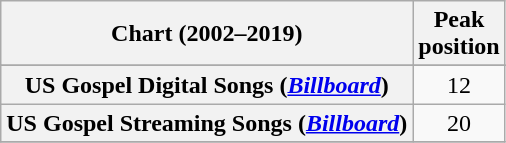<table class="wikitable sortable plainrowheaders" style="text-align:center">
<tr>
<th>Chart (2002–2019)</th>
<th>Peak<br>position</th>
</tr>
<tr>
</tr>
<tr>
<th scope="row">US Gospel Digital Songs (<em><a href='#'>Billboard</a></em>)</th>
<td>12</td>
</tr>
<tr>
<th scope="row">US Gospel Streaming Songs (<em><a href='#'>Billboard</a></em>)</th>
<td>20</td>
</tr>
<tr>
</tr>
</table>
